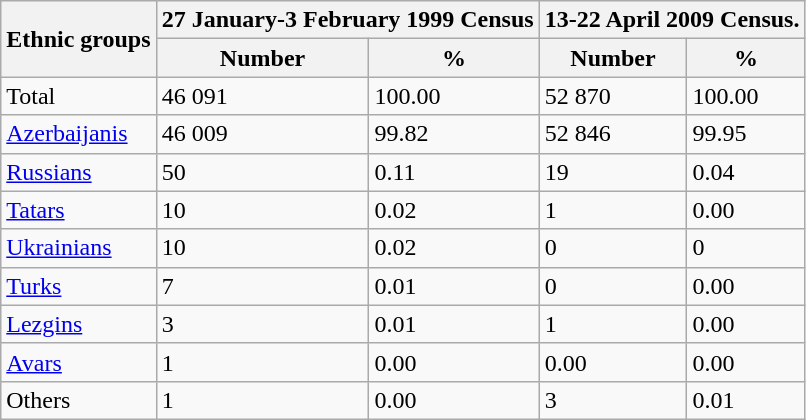<table class="wikitable">
<tr>
<th rowspan="2">Ethnic groups</th>
<th colspan="2">27 January-3 February 1999 Census </th>
<th colspan="2">13-22 April 2009 Census.</th>
</tr>
<tr>
<th>Number</th>
<th>%</th>
<th>Number</th>
<th>%</th>
</tr>
<tr>
<td>Total</td>
<td>46 091</td>
<td>100.00</td>
<td>52 870</td>
<td>100.00</td>
</tr>
<tr>
<td><a href='#'>Azerbaijanis</a></td>
<td>46 009</td>
<td>99.82</td>
<td>52 846</td>
<td>99.95</td>
</tr>
<tr>
<td><a href='#'>Russians</a></td>
<td>50</td>
<td>0.11</td>
<td>19</td>
<td>0.04</td>
</tr>
<tr>
<td><a href='#'>Tatars</a></td>
<td>10</td>
<td>0.02</td>
<td>1</td>
<td>0.00</td>
</tr>
<tr>
<td><a href='#'>Ukrainians</a></td>
<td>10</td>
<td>0.02</td>
<td>0</td>
<td>0</td>
</tr>
<tr>
<td><a href='#'>Turks</a></td>
<td>7</td>
<td>0.01</td>
<td>0</td>
<td>0.00</td>
</tr>
<tr>
<td><a href='#'>Lezgins</a></td>
<td>3</td>
<td>0.01</td>
<td>1</td>
<td>0.00</td>
</tr>
<tr>
<td><a href='#'>Avars</a></td>
<td>1</td>
<td>0.00</td>
<td>0.00</td>
<td>0.00</td>
</tr>
<tr>
<td>Others</td>
<td>1</td>
<td>0.00</td>
<td>3</td>
<td>0.01</td>
</tr>
</table>
